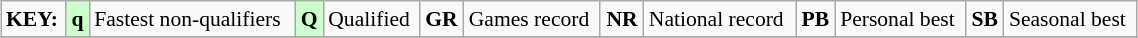<table class="wikitable" style="margin:0.5em auto; font-size:90%;position:relative;" width=60%>
<tr>
<td><strong>KEY:</strong></td>
<td bgcolor=ccffcc align=center><strong>q</strong></td>
<td>Fastest non-qualifiers</td>
<td bgcolor=ccffcc align=center><strong>Q</strong></td>
<td>Qualified</td>
<td align=center><strong>GR</strong></td>
<td>Games record</td>
<td align=center><strong>NR</strong></td>
<td>National record</td>
<td align=center><strong>PB</strong></td>
<td>Personal best</td>
<td align=center><strong>SB</strong></td>
<td>Seasonal best</td>
</tr>
<tr>
</tr>
</table>
